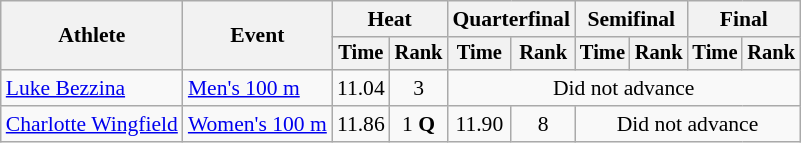<table class=wikitable style="font-size:90%">
<tr>
<th rowspan="2">Athlete</th>
<th rowspan="2">Event</th>
<th colspan="2">Heat</th>
<th colspan="2">Quarterfinal</th>
<th colspan="2">Semifinal</th>
<th colspan="2">Final</th>
</tr>
<tr style="font-size:95%">
<th>Time</th>
<th>Rank</th>
<th>Time</th>
<th>Rank</th>
<th>Time</th>
<th>Rank</th>
<th>Time</th>
<th>Rank</th>
</tr>
<tr align=center>
<td align=left><a href='#'>Luke Bezzina</a></td>
<td align=left><a href='#'>Men's 100 m</a></td>
<td>11.04</td>
<td>3</td>
<td colspan=6>Did not advance</td>
</tr>
<tr align=center>
<td align=left><a href='#'>Charlotte Wingfield</a></td>
<td align=left><a href='#'>Women's 100 m</a></td>
<td>11.86</td>
<td>1 <strong>Q</strong></td>
<td>11.90</td>
<td>8</td>
<td colspan=4>Did not advance</td>
</tr>
</table>
